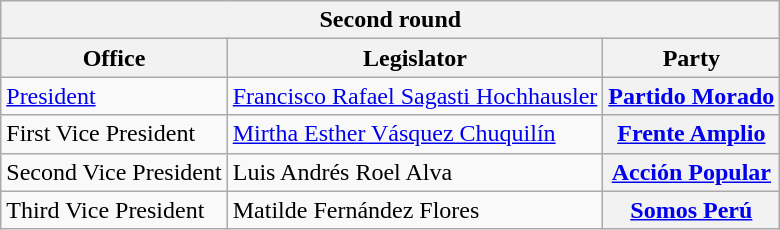<table class="wikitable">
<tr>
<th colspan="3">Second round</th>
</tr>
<tr>
<th>Office</th>
<th>Legislator</th>
<th>Party</th>
</tr>
<tr>
<td><a href='#'>President</a></td>
<td><a href='#'>Francisco Rafael Sagasti Hochhausler</a></td>
<th><a href='#'>Partido Morado</a></th>
</tr>
<tr>
<td>First Vice President</td>
<td><a href='#'>Mirtha Esther Vásquez Chuquilín</a></td>
<th><a href='#'>Frente Amplio</a></th>
</tr>
<tr>
<td>Second Vice President</td>
<td>Luis Andrés Roel Alva</td>
<th><a href='#'>Acción Popular</a></th>
</tr>
<tr>
<td>Third Vice President</td>
<td>Matilde Fernández Flores</td>
<th><a href='#'>Somos Perú</a></th>
</tr>
</table>
